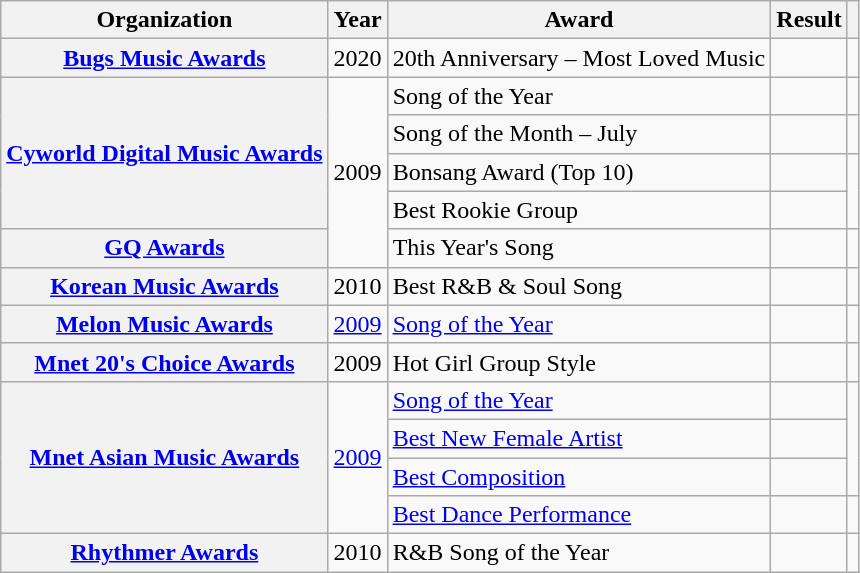<table class="wikitable plainrowheaders sortable">
<tr>
<th scope="col">Organization</th>
<th scope="col">Year</th>
<th scope="col">Award</th>
<th scope="col">Result</th>
<th class="unsortable"></th>
</tr>
<tr>
<th rowspan="1" scope="row"><a href='#'>Bugs Music Awards</a></th>
<td>2020</td>
<td>20th Anniversary – Most Loved Music</td>
<td></td>
<td align="center"></td>
</tr>
<tr>
<th rowspan="4" scope="row"><a href='#'>Cyworld Digital Music Awards</a></th>
<td rowspan="5">2009</td>
<td>Song of the Year</td>
<td></td>
<td align="center"></td>
</tr>
<tr>
<td>Song of the Month – July</td>
<td></td>
<td align="center"></td>
</tr>
<tr>
<td>Bonsang Award (Top 10)</td>
<td></td>
<td rowspan="2" align="center"></td>
</tr>
<tr>
<td>Best Rookie Group</td>
<td></td>
</tr>
<tr>
<th scope="row"><a href='#'>GQ Awards</a></th>
<td>This Year's Song</td>
<td></td>
<td align="center"></td>
</tr>
<tr>
<th scope="row"><a href='#'>Korean Music Awards</a></th>
<td>2010</td>
<td>Best R&B & Soul Song</td>
<td></td>
<td align="center"></td>
</tr>
<tr>
<th scope="row"><a href='#'>Melon Music Awards</a></th>
<td><a href='#'>2009</a></td>
<td><a href='#'>Song of the Year</a></td>
<td></td>
<td align="center"></td>
</tr>
<tr>
<th scope="row"><a href='#'>Mnet 20's Choice Awards</a></th>
<td>2009</td>
<td>Hot Girl Group Style</td>
<td></td>
<td></td>
</tr>
<tr>
<th rowspan="4" scope="row"><a href='#'>Mnet Asian Music Awards</a></th>
<td rowspan="4"><a href='#'>2009</a></td>
<td><a href='#'>Song of the Year</a></td>
<td></td>
<td rowspan="3" align="center"></td>
</tr>
<tr>
<td><a href='#'>Best New Female Artist</a></td>
<td></td>
</tr>
<tr>
<td><a href='#'>Best Composition</a></td>
<td></td>
</tr>
<tr>
<td><a href='#'>Best Dance Performance</a></td>
<td></td>
<td align="center"></td>
</tr>
<tr>
<th scope="row"><a href='#'>Rhythmer Awards</a></th>
<td>2010</td>
<td>R&B Song of the Year</td>
<td></td>
<td align="center"></td>
</tr>
</table>
